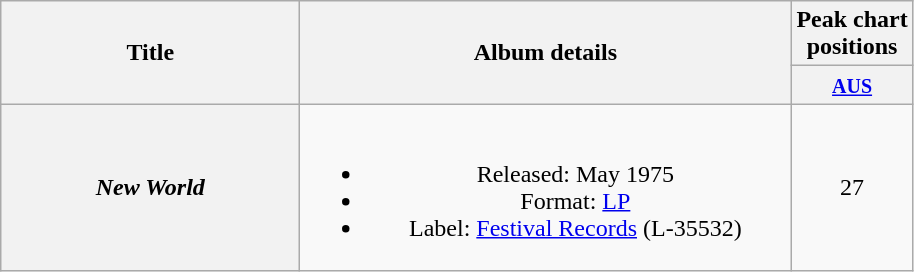<table class="wikitable plainrowheaders" style="text-align:center;" border="1">
<tr>
<th scope="col" rowspan="2" style="width:12em;">Title</th>
<th scope="col" rowspan="2" style="width:20em;">Album details</th>
<th scope="col" colspan="1">Peak chart<br>positions</th>
</tr>
<tr>
<th scope="col" style="text-align:center;"><small><a href='#'>AUS</a></small><br></th>
</tr>
<tr>
<th scope="row"><em>New World</em></th>
<td><br><ul><li>Released: May 1975</li><li>Format: <a href='#'>LP</a></li><li>Label: <a href='#'>Festival Records</a> (L-35532)</li></ul></td>
<td align="center">27</td>
</tr>
</table>
